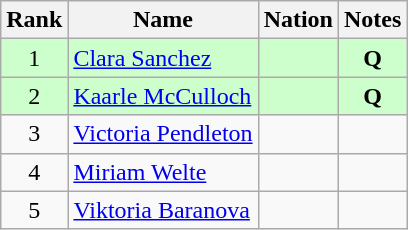<table class="wikitable sortable" style="text-align:center">
<tr>
<th>Rank</th>
<th>Name</th>
<th>Nation</th>
<th>Notes</th>
</tr>
<tr bgcolor=ccffcc>
<td>1</td>
<td align=left><a href='#'>Clara Sanchez</a></td>
<td align=left></td>
<td><strong>Q</strong></td>
</tr>
<tr bgcolor=ccffcc>
<td>2</td>
<td align=left><a href='#'>Kaarle McCulloch</a></td>
<td align=left></td>
<td><strong>Q</strong></td>
</tr>
<tr>
<td>3</td>
<td align=left><a href='#'>Victoria Pendleton</a></td>
<td align=left></td>
<td></td>
</tr>
<tr>
<td>4</td>
<td align=left><a href='#'>Miriam Welte</a></td>
<td align=left></td>
<td></td>
</tr>
<tr>
<td>5</td>
<td align=left><a href='#'>Viktoria Baranova</a></td>
<td align=left></td>
<td></td>
</tr>
</table>
